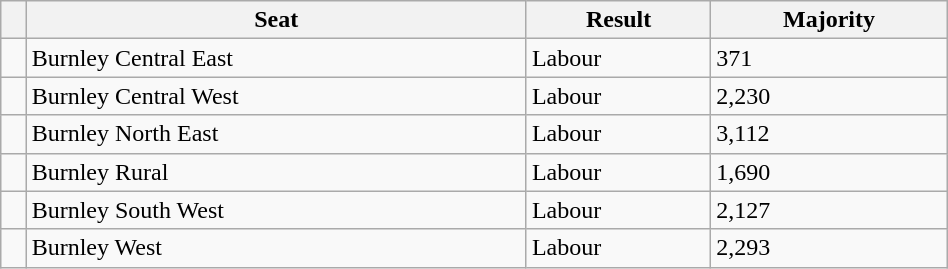<table class="wikitable" style="right; width:50%">
<tr>
<th></th>
<th>Seat</th>
<th>Result</th>
<th>Majority</th>
</tr>
<tr>
<td></td>
<td>Burnley Central East</td>
<td>Labour</td>
<td>371</td>
</tr>
<tr>
<td></td>
<td>Burnley Central West</td>
<td>Labour</td>
<td>2,230</td>
</tr>
<tr>
<td></td>
<td>Burnley North East</td>
<td>Labour</td>
<td>3,112</td>
</tr>
<tr>
<td></td>
<td>Burnley Rural</td>
<td>Labour</td>
<td>1,690</td>
</tr>
<tr>
<td></td>
<td>Burnley South West</td>
<td>Labour</td>
<td>2,127</td>
</tr>
<tr>
<td></td>
<td>Burnley West</td>
<td>Labour</td>
<td>2,293</td>
</tr>
</table>
